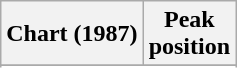<table class="wikitable plainrowheaders" style="text-align:center">
<tr>
<th>Chart (1987)</th>
<th>Peak<br>position</th>
</tr>
<tr>
</tr>
<tr>
</tr>
</table>
